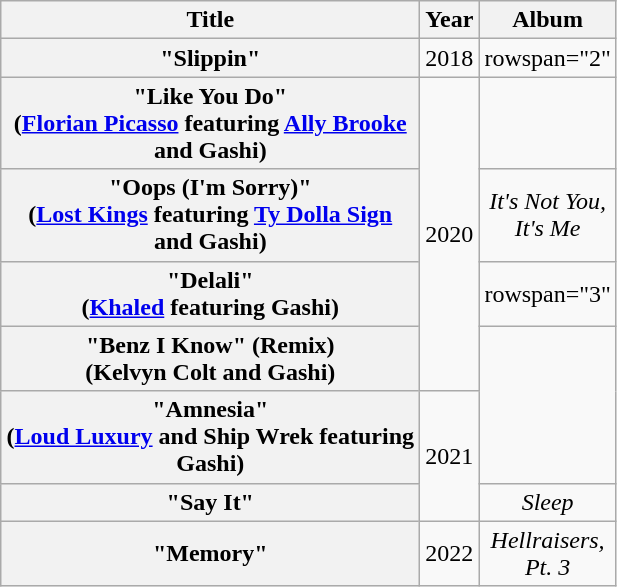<table class="wikitable plainrowheaders" style="text-align:center;">
<tr>
<th scope="col" style="width:17em;">Title</th>
<th scope="col" style="width:2em;">Year</th>
<th scope="col" style="width:5em;">Album</th>
</tr>
<tr>
<th scope="row">"Slippin" <br></th>
<td>2018</td>
<td>rowspan="2" </td>
</tr>
<tr>
<th scope="row">"Like You Do"<br><span>(<a href='#'>Florian Picasso</a> featuring <a href='#'>Ally Brooke</a> and Gashi)</span></th>
<td rowspan="4">2020</td>
</tr>
<tr>
<th scope="row">"Oops (I'm Sorry)" <br><span>(<a href='#'>Lost Kings</a> featuring <a href='#'>Ty Dolla Sign</a> and Gashi)</span></th>
<td><em>It's Not You, It's Me</em></td>
</tr>
<tr>
<th scope="row">"Delali"<br><span>(<a href='#'>Khaled</a> featuring Gashi)</span></th>
<td>rowspan="3" </td>
</tr>
<tr>
<th scope="row">"Benz I Know" (Remix)<br><span>(Kelvyn Colt and Gashi)</span></th>
</tr>
<tr>
<th scope="row">"Amnesia" <br><span>(<a href='#'>Loud Luxury</a> and Ship Wrek featuring Gashi)</span></th>
<td rowspan="2">2021</td>
</tr>
<tr>
<th scope="row">"Say It"<br></th>
<td><em>Sleep</em></td>
</tr>
<tr>
<th scope="row">"Memory"<br></th>
<td>2022</td>
<td><em>Hellraisers, Pt. 3</em></td>
</tr>
</table>
